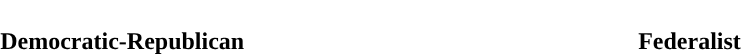<table style="width:60%; text-align:center">
<tr style="color:white">
<td style="background:"><strong>158</strong></td>
<td style="background:"><strong>28</strong></td>
</tr>
<tr>
<td><span><strong>Democratic-Republican</strong></span></td>
<td><span><strong>Federalist</strong></span></td>
</tr>
</table>
